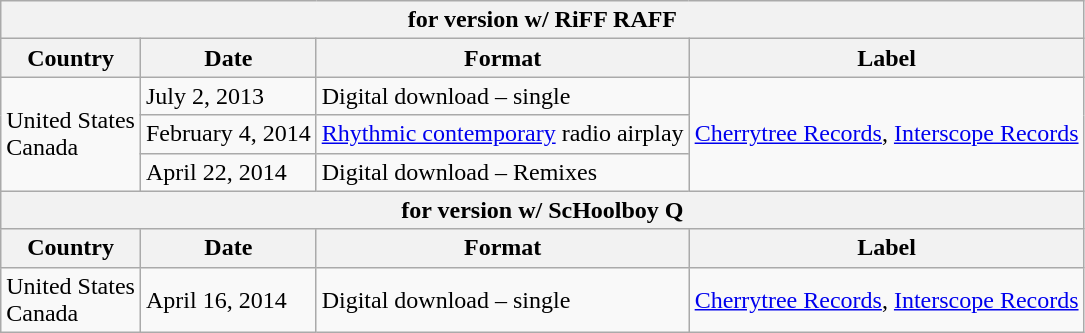<table class="wikitable">
<tr>
<th colspan="4">for version w/ RiFF RAFF</th>
</tr>
<tr>
<th>Country</th>
<th>Date</th>
<th>Format</th>
<th>Label</th>
</tr>
<tr>
<td rowspan="3">United States<br>Canada</td>
<td>July 2, 2013</td>
<td>Digital download – single</td>
<td rowspan="3"><a href='#'>Cherrytree Records</a>, <a href='#'>Interscope Records</a></td>
</tr>
<tr>
<td>February 4, 2014</td>
<td><a href='#'>Rhythmic contemporary</a> radio airplay</td>
</tr>
<tr>
<td>April 22, 2014</td>
<td>Digital download – Remixes</td>
</tr>
<tr>
<th colspan="4">for version w/ ScHoolboy Q</th>
</tr>
<tr>
<th>Country</th>
<th>Date</th>
<th>Format</th>
<th>Label</th>
</tr>
<tr>
<td rowspan="1">United States<br>Canada</td>
<td>April 16, 2014</td>
<td>Digital download – single</td>
<td rowspan="1"><a href='#'>Cherrytree Records</a>, <a href='#'>Interscope Records</a></td>
</tr>
</table>
